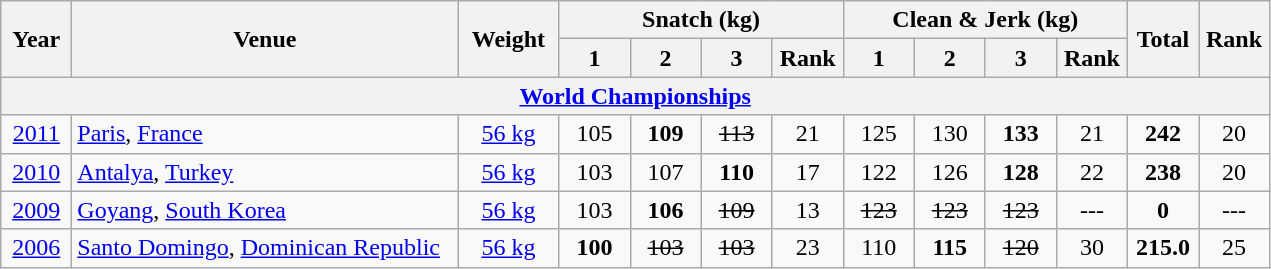<table class = "wikitable" style="text-align:center;">
<tr>
<th rowspan=2 width=40>Year</th>
<th rowspan=2 width=250>Venue</th>
<th rowspan=2 width=60>Weight</th>
<th colspan=4>Snatch (kg)</th>
<th colspan=4>Clean & Jerk (kg)</th>
<th rowspan=2 width=40>Total</th>
<th rowspan=2 width=40>Rank</th>
</tr>
<tr>
<th width=40>1</th>
<th width=40>2</th>
<th width=40>3</th>
<th width=40>Rank</th>
<th width=40>1</th>
<th width=40>2</th>
<th width=40>3</th>
<th width=40>Rank</th>
</tr>
<tr>
<th colspan=13><a href='#'>World Championships</a></th>
</tr>
<tr>
<td><a href='#'>2011</a></td>
<td align=left> <a href='#'>Paris</a>, <a href='#'>France</a></td>
<td><a href='#'>56 kg</a></td>
<td>105</td>
<td><strong>109</strong></td>
<td><s>113</s></td>
<td>21</td>
<td>125</td>
<td>130</td>
<td><strong>133</strong></td>
<td>21</td>
<td><strong>242</strong></td>
<td>20</td>
</tr>
<tr>
<td><a href='#'>2010</a></td>
<td align=left> <a href='#'>Antalya</a>, <a href='#'>Turkey</a></td>
<td><a href='#'>56 kg</a></td>
<td>103</td>
<td>107</td>
<td><strong>110</strong></td>
<td>17</td>
<td>122</td>
<td>126</td>
<td><strong>128</strong></td>
<td>22</td>
<td><strong>238</strong></td>
<td>20</td>
</tr>
<tr>
<td><a href='#'>2009</a></td>
<td align=left> <a href='#'>Goyang</a>, <a href='#'>South Korea</a></td>
<td><a href='#'>56 kg</a></td>
<td>103</td>
<td><strong>106</strong></td>
<td><s>109</s></td>
<td>13</td>
<td><s>123</s></td>
<td><s>123</s></td>
<td><s>123</s></td>
<td>---</td>
<td><strong>0</strong></td>
<td>---</td>
</tr>
<tr>
<td><a href='#'>2006</a></td>
<td align=left> <a href='#'>Santo Domingo</a>, <a href='#'>Dominican Republic</a></td>
<td><a href='#'>56 kg</a></td>
<td><strong>100</strong></td>
<td><s>103</s></td>
<td><s>103</s></td>
<td>23</td>
<td>110</td>
<td><strong>115</strong></td>
<td><s>120</s></td>
<td>30</td>
<td><strong>215.0</strong></td>
<td>25</td>
</tr>
</table>
